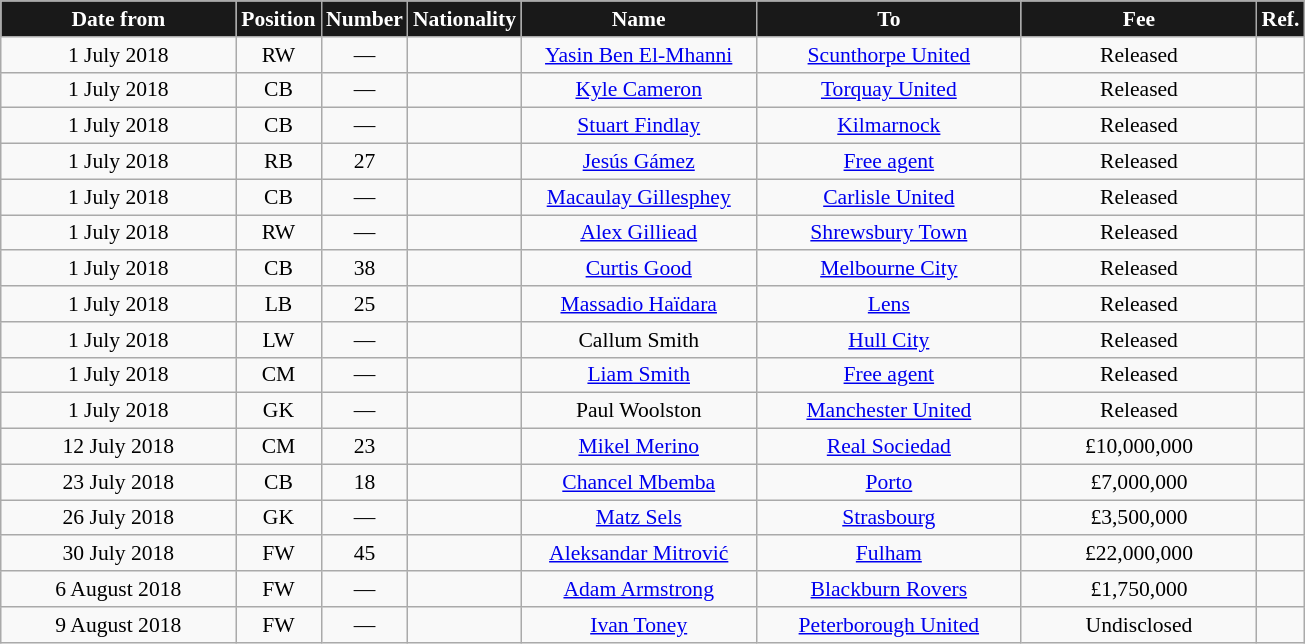<table class="wikitable"  style="text-align:center; font-size:90%; ">
<tr>
<th style="background:#191919; color:white; width:150px;">Date from</th>
<th style="background:#191919; color:white; width:50px;">Position</th>
<th style="background:#191919; color:white; width:50px;">Number</th>
<th style="background:#191919; color:white; width:50px;">Nationality</th>
<th style="background:#191919; color:white; width:150px;">Name</th>
<th style="background:#191919; color:white; width:170px;">To</th>
<th style="background:#191919; color:white; width:150px;">Fee</th>
<th style="background:#191919; color:white; width:25px;">Ref.</th>
</tr>
<tr>
<td>1 July 2018</td>
<td>RW</td>
<td>—</td>
<td></td>
<td><a href='#'>Yasin Ben El-Mhanni</a></td>
<td><a href='#'>Scunthorpe United</a></td>
<td>Released</td>
<td></td>
</tr>
<tr>
<td>1 July 2018</td>
<td>CB</td>
<td>—</td>
<td></td>
<td><a href='#'>Kyle Cameron</a></td>
<td> <a href='#'>Torquay United</a></td>
<td>Released</td>
<td></td>
</tr>
<tr>
<td>1 July 2018</td>
<td>CB</td>
<td>—</td>
<td></td>
<td><a href='#'>Stuart Findlay</a></td>
<td> <a href='#'>Kilmarnock</a></td>
<td>Released</td>
<td></td>
</tr>
<tr>
<td>1 July 2018</td>
<td>RB</td>
<td>27</td>
<td></td>
<td><a href='#'>Jesús Gámez</a></td>
<td><a href='#'>Free agent</a></td>
<td>Released</td>
<td></td>
</tr>
<tr>
<td>1 July 2018</td>
<td>CB</td>
<td>—</td>
<td></td>
<td><a href='#'>Macaulay Gillesphey</a></td>
<td> <a href='#'>Carlisle United</a></td>
<td>Released</td>
<td></td>
</tr>
<tr>
<td>1 July 2018</td>
<td>RW</td>
<td>—</td>
<td></td>
<td><a href='#'>Alex Gilliead</a></td>
<td> <a href='#'>Shrewsbury Town</a></td>
<td>Released</td>
<td></td>
</tr>
<tr>
<td>1 July 2018</td>
<td>CB</td>
<td>38</td>
<td></td>
<td><a href='#'>Curtis Good</a></td>
<td> <a href='#'>Melbourne City</a></td>
<td>Released</td>
<td></td>
</tr>
<tr>
<td>1 July 2018</td>
<td>LB</td>
<td>25</td>
<td></td>
<td><a href='#'>Massadio Haïdara</a></td>
<td> <a href='#'>Lens</a></td>
<td>Released</td>
<td></td>
</tr>
<tr>
<td>1 July 2018</td>
<td>LW</td>
<td>—</td>
<td></td>
<td>Callum Smith</td>
<td> <a href='#'>Hull City</a></td>
<td>Released</td>
<td></td>
</tr>
<tr>
<td>1 July 2018</td>
<td>CM</td>
<td>—</td>
<td></td>
<td><a href='#'>Liam Smith</a></td>
<td><a href='#'>Free agent</a></td>
<td>Released</td>
<td></td>
</tr>
<tr>
<td>1 July 2018</td>
<td>GK</td>
<td>—</td>
<td></td>
<td>Paul Woolston</td>
<td> <a href='#'>Manchester United</a></td>
<td>Released</td>
<td></td>
</tr>
<tr>
<td>12 July 2018</td>
<td>CM</td>
<td>23</td>
<td></td>
<td><a href='#'>Mikel Merino</a></td>
<td> <a href='#'>Real Sociedad</a></td>
<td>£10,000,000</td>
<td></td>
</tr>
<tr>
<td>23 July 2018</td>
<td>CB</td>
<td>18</td>
<td></td>
<td><a href='#'>Chancel Mbemba</a></td>
<td> <a href='#'>Porto</a></td>
<td>£7,000,000</td>
<td></td>
</tr>
<tr>
<td>26 July 2018</td>
<td>GK</td>
<td>—</td>
<td></td>
<td><a href='#'>Matz Sels</a></td>
<td> <a href='#'>Strasbourg</a></td>
<td>£3,500,000</td>
<td></td>
</tr>
<tr>
<td>30 July 2018</td>
<td>FW</td>
<td>45</td>
<td></td>
<td><a href='#'>Aleksandar Mitrović</a></td>
<td> <a href='#'>Fulham</a></td>
<td>£22,000,000</td>
<td></td>
</tr>
<tr>
<td>6 August 2018</td>
<td>FW</td>
<td>—</td>
<td></td>
<td><a href='#'>Adam Armstrong</a></td>
<td> <a href='#'>Blackburn Rovers</a></td>
<td>£1,750,000</td>
<td></td>
</tr>
<tr>
<td>9 August 2018</td>
<td>FW</td>
<td>—</td>
<td></td>
<td><a href='#'>Ivan Toney</a></td>
<td> <a href='#'>Peterborough United</a></td>
<td>Undisclosed</td>
<td></td>
</tr>
</table>
